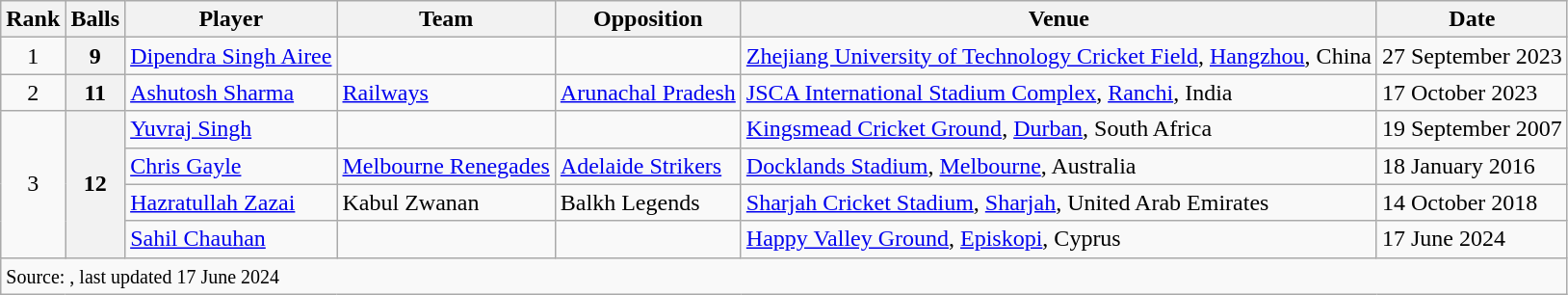<table class="wikitable sortable">
<tr>
<th>Rank</th>
<th>Balls</th>
<th>Player</th>
<th>Team</th>
<th>Opposition</th>
<th>Venue</th>
<th>Date</th>
</tr>
<tr>
<td align=center>1</td>
<th>9</th>
<td> <a href='#'>Dipendra Singh Airee</a></td>
<td></td>
<td></td>
<td><a href='#'>Zhejiang University of Technology Cricket Field</a>, <a href='#'>Hangzhou</a>, China</td>
<td>27 September 2023</td>
</tr>
<tr>
<td align=center>2</td>
<th>11</th>
<td> <a href='#'>Ashutosh Sharma</a></td>
<td><a href='#'>Railways</a></td>
<td><a href='#'>Arunachal Pradesh</a></td>
<td><a href='#'>JSCA International Stadium Complex</a>, <a href='#'>Ranchi</a>, India</td>
<td>17 October 2023</td>
</tr>
<tr>
<td align=center rowspan=4>3</td>
<th rowspan=4>12</th>
<td> <a href='#'>Yuvraj Singh</a></td>
<td></td>
<td></td>
<td><a href='#'>Kingsmead Cricket Ground</a>, <a href='#'>Durban</a>, South Africa</td>
<td>19 September 2007</td>
</tr>
<tr>
<td> <a href='#'>Chris Gayle</a></td>
<td><a href='#'>Melbourne Renegades</a></td>
<td><a href='#'>Adelaide Strikers</a></td>
<td><a href='#'>Docklands Stadium</a>, <a href='#'>Melbourne</a>, Australia</td>
<td>18 January 2016</td>
</tr>
<tr>
<td> <a href='#'>Hazratullah Zazai</a></td>
<td>Kabul Zwanan</td>
<td>Balkh Legends</td>
<td><a href='#'>Sharjah Cricket Stadium</a>, <a href='#'>Sharjah</a>, United Arab Emirates</td>
<td>14 October 2018</td>
</tr>
<tr>
<td> <a href='#'>Sahil Chauhan</a></td>
<td></td>
<td></td>
<td><a href='#'>Happy Valley Ground</a>, <a href='#'>Episkopi</a>, Cyprus</td>
<td>17 June 2024</td>
</tr>
<tr>
<td colspan="7"><small>Source: , last updated 17 June 2024</small></td>
</tr>
</table>
